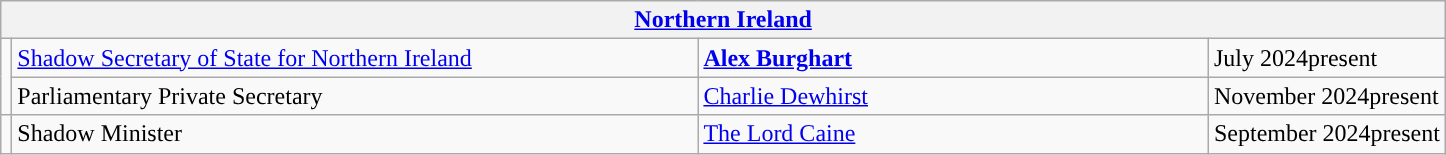<table class="wikitable">
<tr>
<th colspan="4"><a href='#'>Northern Ireland</a></th>
</tr>
<tr>
<td rowspan="2" style="background: "></td>
<td style="width: 450px;"><a href='#'>Shadow Secretary of State for Northern Ireland</a></td>
<td style="width: 333px;"><strong><a href='#'>Alex Burghart</a></strong></td>
<td>July 2024present</td>
</tr>
<tr>
<td>Parliamentary Private Secretary</td>
<td><a href='#'>Charlie Dewhirst</a></td>
<td>November 2024present</td>
</tr>
<tr>
<td style="background: "></td>
<td>Shadow Minister</td>
<td><a href='#'>The Lord Caine</a></td>
<td>September 2024present</td>
</tr>
</table>
